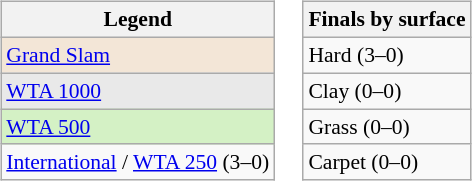<table>
<tr valign=top>
<td><br><table class=wikitable style=font-size:90%>
<tr>
<th>Legend</th>
</tr>
<tr>
<td style=background:#f3e6d7><a href='#'>Grand Slam</a></td>
</tr>
<tr>
<td style=background:#e9e9e9><a href='#'>WTA 1000</a></td>
</tr>
<tr>
<td style=background:#d4f1c5><a href='#'>WTA 500</a></td>
</tr>
<tr>
<td><a href='#'>International</a> / <a href='#'>WTA 250</a> (3–0)</td>
</tr>
</table>
</td>
<td><br><table class=wikitable style=font-size:90%>
<tr>
<th>Finals by surface</th>
</tr>
<tr>
<td>Hard (3–0)</td>
</tr>
<tr>
<td>Clay (0–0)</td>
</tr>
<tr>
<td>Grass (0–0)</td>
</tr>
<tr>
<td>Carpet (0–0)</td>
</tr>
</table>
</td>
</tr>
</table>
